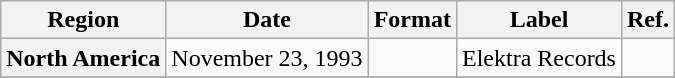<table class="wikitable plainrowheaders">
<tr>
<th scope="col">Region</th>
<th scope="col">Date</th>
<th scope="col">Format</th>
<th scope="col">Label</th>
<th scope="col">Ref.</th>
</tr>
<tr>
<th scope="row">North America</th>
<td>November 23, 1993</td>
<td></td>
<td>Elektra Records</td>
<td></td>
</tr>
<tr>
</tr>
</table>
